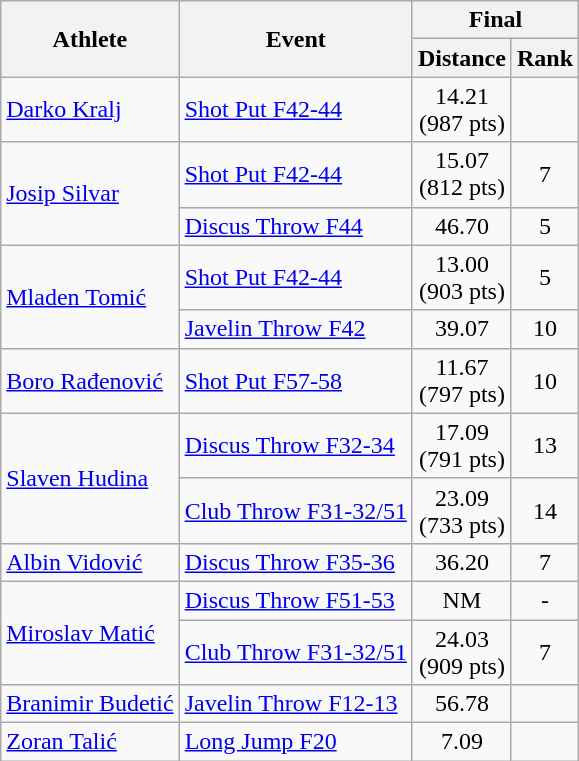<table class="wikitable">
<tr>
<th rowspan="2">Athlete</th>
<th rowspan="2">Event</th>
<th colspan="2">Final</th>
</tr>
<tr>
<th>Distance</th>
<th>Rank</th>
</tr>
<tr align=center>
<td align=left><a href='#'>Darko Kralj</a></td>
<td align=left><a href='#'>Shot Put F42-44</a></td>
<td>14.21<br>(987 pts)</td>
<td></td>
</tr>
<tr align=center>
<td align=left rowspan=2><a href='#'>Josip Silvar</a></td>
<td align=left><a href='#'>Shot Put F42-44</a></td>
<td>15.07<br>(812 pts)</td>
<td>7</td>
</tr>
<tr align=center>
<td align=left><a href='#'>Discus Throw F44</a></td>
<td>46.70</td>
<td>5</td>
</tr>
<tr align=center>
<td align=left rowspan=2><a href='#'>Mladen Tomić</a></td>
<td align=left><a href='#'>Shot Put F42-44</a></td>
<td>13.00<br>(903 pts)</td>
<td>5</td>
</tr>
<tr align=center>
<td align=left><a href='#'>Javelin Throw F42</a></td>
<td>39.07</td>
<td>10</td>
</tr>
<tr align=center>
<td align=left><a href='#'>Boro Rađenović</a></td>
<td align=left><a href='#'>Shot Put F57-58</a></td>
<td>11.67<br>(797 pts)</td>
<td>10</td>
</tr>
<tr align=center>
<td align=left rowspan=2><a href='#'>Slaven Hudina</a></td>
<td align=left><a href='#'>Discus Throw F32-34</a></td>
<td>17.09<br>(791 pts)</td>
<td>13</td>
</tr>
<tr align=center>
<td align=left><a href='#'>Club Throw F31-32/51</a></td>
<td>23.09<br>(733 pts)</td>
<td>14</td>
</tr>
<tr align=center>
<td align=left><a href='#'>Albin Vidović</a></td>
<td align=left><a href='#'>Discus Throw F35-36</a></td>
<td>36.20</td>
<td>7</td>
</tr>
<tr align=center>
<td align=left rowspan=2><a href='#'>Miroslav Matić</a></td>
<td align=left><a href='#'>Discus Throw F51-53</a></td>
<td>NM</td>
<td>-</td>
</tr>
<tr align=center>
<td align=left><a href='#'>Club Throw F31-32/51</a></td>
<td>24.03<br>(909 pts)</td>
<td>7</td>
</tr>
<tr align=center>
<td align=left><a href='#'>Branimir Budetić</a></td>
<td align=left><a href='#'>Javelin Throw F12-13</a></td>
<td>56.78</td>
<td></td>
</tr>
<tr align=center>
<td align=left><a href='#'>Zoran Talić</a></td>
<td align=left><a href='#'>Long Jump F20</a></td>
<td>7.09</td>
<td></td>
</tr>
</table>
